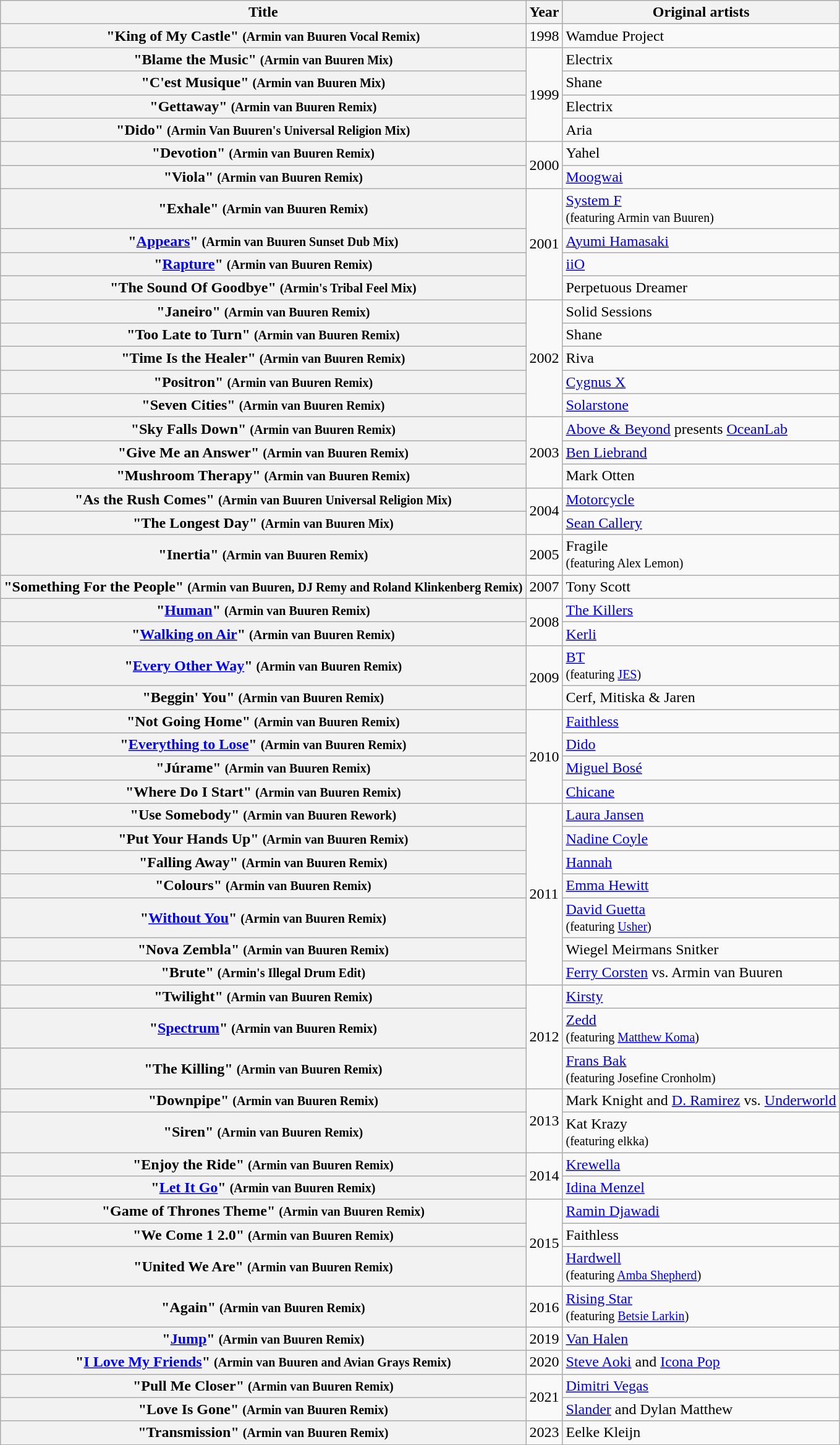<table class="wikitable plainrowheaders">
<tr>
<th>Title</th>
<th style="width:2em;">Year</th>
<th>Original artists</th>
</tr>
<tr>
<th scope="row">"King of My Castle" <small>(Armin van Buuren Vocal Remix)</small></th>
<td>1998</td>
<td>Wamdue Project</td>
</tr>
<tr>
<th scope="row">"Blame the Music" <small>(Armin van Buuren Mix)</small></th>
<td rowspan="4">1999</td>
<td>Electrix</td>
</tr>
<tr>
<th scope="row">"C'est Musique" <small>(Armin van Buuren Mix)</small></th>
<td>Shane</td>
</tr>
<tr>
<th scope="row">"Gettaway" <small>(Armin van Buuren Remix)</small></th>
<td>Electrix</td>
</tr>
<tr>
<th scope="row">"Dido" <small>(Armin Van Buuren's Universal Religion Mix)</small></th>
<td>Aria</td>
</tr>
<tr>
<th scope="row">"Devotion" <small>(Armin van Buuren Remix)</small></th>
<td rowspan="2">2000</td>
<td>Yahel</td>
</tr>
<tr>
<th scope="row">"Viola" <small>(Armin van Buuren Remix)</small></th>
<td><a href='#'>Moogwai</a></td>
</tr>
<tr>
<th scope="row">"Exhale" <small>(Armin van Buuren Remix)</small></th>
<td rowspan="4">2001</td>
<td><a href='#'>System F</a> <br><small>(featuring Armin van Buuren)</small></td>
</tr>
<tr>
<th scope="row">"<a href='#'>Appears</a>" <small>(Armin van Buuren Sunset Dub Mix)</small></th>
<td><a href='#'>Ayumi Hamasaki</a></td>
</tr>
<tr>
<th scope="row">"<a href='#'>Rapture</a>" <small>(Armin van Buuren Remix)</small></th>
<td><a href='#'>iiO</a></td>
</tr>
<tr>
<th scope="row">"The Sound Of Goodbye" <small>(Armin's Tribal Feel Mix)</small></th>
<td>Perpetuous Dreamer</td>
</tr>
<tr>
<th scope="row">"Janeiro" <small>(Armin van Buuren Remix)</small></th>
<td rowspan="5">2002</td>
<td>Solid Sessions</td>
</tr>
<tr>
<th scope="row">"Too Late to Turn" <small>(Armin van Buuren Remix)</small></th>
<td>Shane</td>
</tr>
<tr>
<th scope="row">"Time Is the Healer" <small>(Armin van Buuren Remix)</small></th>
<td>Riva</td>
</tr>
<tr>
<th scope="row">"Positron" <small>(Armin van Buuren Remix)</small></th>
<td><a href='#'>Cygnus X</a></td>
</tr>
<tr>
<th scope="row">"Seven Cities" <small>(Armin van Buuren Remix)</small></th>
<td><a href='#'>Solarstone</a></td>
</tr>
<tr>
<th scope="row">"Sky Falls Down" <small>(Armin van Buuren Remix)</small></th>
<td rowspan="3">2003</td>
<td><a href='#'>Above & Beyond</a> presents <a href='#'>OceanLab</a></td>
</tr>
<tr>
<th scope="row">"Give Me an Answer" <small>(Armin van Buuren Remix)</small></th>
<td><a href='#'>Ben Liebrand</a></td>
</tr>
<tr>
<th scope="row">"Mushroom Therapy" <small>(Armin van Buuren Remix)</small></th>
<td>Mark Otten</td>
</tr>
<tr>
<th scope="row">"As the Rush Comes" <small>(Armin van Buuren Universal Religion Mix)</small></th>
<td rowspan="2">2004</td>
<td><a href='#'>Motorcycle</a></td>
</tr>
<tr>
<th scope="row">"The Longest Day" <small>(Armin van Buuren Mix)</small></th>
<td><a href='#'>Sean Callery</a></td>
</tr>
<tr>
<th scope="row">"Inertia" <small>(Armin van Buuren Remix)</small></th>
<td>2005</td>
<td>Fragile <br><small>(featuring Alex Lemon)</small></td>
</tr>
<tr>
<th scope="row">"Something For the People" <small>(Armin van Buuren, DJ Remy and Roland Klinkenberg Remix)</small></th>
<td>2007</td>
<td>Tony Scott</td>
</tr>
<tr>
<th scope="row">"<a href='#'>Human</a>" <small>(Armin van Buuren Remix)</small></th>
<td rowspan="2">2008</td>
<td><a href='#'>The Killers</a></td>
</tr>
<tr>
<th scope="row">"<a href='#'>Walking on Air</a>" <small>(Armin van Buuren Remix)</small></th>
<td><a href='#'>Kerli</a></td>
</tr>
<tr>
<th scope="row">"<a href='#'>Every Other Way</a>" <small>(Armin van Buuren Remix)</small></th>
<td rowspan="2">2009</td>
<td><a href='#'>BT</a> <br><small>(featuring <a href='#'>JES</a>)</small></td>
</tr>
<tr>
<th scope="row">"Beggin' You" <small>(Armin van Buuren Remix)</small></th>
<td>Cerf, Mitiska & Jaren</td>
</tr>
<tr>
<th scope="row">"Not Going Home" <small>(Armin van Buuren Remix)</small></th>
<td rowspan="4">2010</td>
<td><a href='#'>Faithless</a></td>
</tr>
<tr>
<th scope="row">"<a href='#'>Everything to Lose</a>" <small>(Armin van Buuren Remix)</small></th>
<td><a href='#'>Dido</a></td>
</tr>
<tr>
<th scope="row">"Júrame" <small>(Armin van Buuren Remix)</small></th>
<td><a href='#'>Miguel Bosé</a></td>
</tr>
<tr>
<th scope="row">"Where Do I Start" <small>(Armin van Buuren Remix)</small></th>
<td><a href='#'>Chicane</a></td>
</tr>
<tr>
<th scope="row">"Use Somebody" <small>(Armin van Buuren Rework)</small></th>
<td rowspan="7">2011</td>
<td><a href='#'>Laura Jansen</a></td>
</tr>
<tr>
<th scope="row">"Put Your Hands Up" <small>(Armin van Buuren Remix)</small></th>
<td><a href='#'>Nadine Coyle</a></td>
</tr>
<tr>
<th scope="row">"Falling Away" <small>(Armin van Buuren Remix)</small></th>
<td><a href='#'>Hannah</a></td>
</tr>
<tr>
<th scope="row">"Colours" <small>(Armin van Buuren Remix)</small></th>
<td><a href='#'>Emma Hewitt</a></td>
</tr>
<tr>
<th scope="row">"<a href='#'>Without You</a>" <small>(Armin van Buuren Remix)</small></th>
<td><a href='#'>David Guetta</a> <br><small>(featuring <a href='#'>Usher</a>)</small></td>
</tr>
<tr>
<th scope="row">"Nova Zembla" <small>(Armin van Buuren Remix)</small></th>
<td>Wiegel Meirmans Snitker</td>
</tr>
<tr>
<th scope="row">"Brute" <small>(Armin's Illegal Drum Edit)</small></th>
<td><a href='#'>Ferry Corsten</a> vs. Armin van Buuren</td>
</tr>
<tr>
<th scope="row">"Twilight" <small>(Armin van Buuren Remix)</small></th>
<td rowspan="3">2012</td>
<td><a href='#'>Kirsty</a></td>
</tr>
<tr>
<th scope="row">"<a href='#'>Spectrum</a>" <small>(Armin van Buuren Remix)</small></th>
<td><a href='#'>Zedd</a> <br><small>(featuring <a href='#'>Matthew Koma</a>)</small></td>
</tr>
<tr>
<th scope="row">"The Killing" <small>(Armin van Buuren Remix)</small></th>
<td><a href='#'>Frans Bak</a> <br><small>(featuring Josefine Cronholm)</small></td>
</tr>
<tr>
<th scope="row">"Downpipe" <small>(Armin van Buuren Remix)</small></th>
<td rowspan="2">2013</td>
<td>Mark Knight and <a href='#'>D. Ramirez</a> vs. <a href='#'>Underworld</a></td>
</tr>
<tr>
<th scope="row">"Siren" <small>(Armin van Buuren Remix)</small></th>
<td>Kat Krazy <br><small>(featuring elkka)</small></td>
</tr>
<tr>
<th scope="row">"Enjoy the Ride" <small>(Armin van Buuren Remix)</small></th>
<td rowspan="2">2014</td>
<td><a href='#'>Krewella</a></td>
</tr>
<tr>
<th scope="row">"<a href='#'>Let It Go</a>" <small>(Armin van Buuren Remix)</small></th>
<td><a href='#'>Idina Menzel</a></td>
</tr>
<tr>
<th scope="row">"Game of Thrones Theme" <small>(Armin van Buuren Remix)</small></th>
<td rowspan="3">2015</td>
<td><a href='#'>Ramin Djawadi</a></td>
</tr>
<tr>
<th scope="row">"We Come 1 2.0" <small>(Armin van Buuren Remix)</small></th>
<td>Faithless</td>
</tr>
<tr>
<th scope="row">"United We Are" <small>(Armin van Buuren Remix)</small></th>
<td><a href='#'>Hardwell</a> <br><small>(featuring <a href='#'>Amba Shepherd</a>)</small></td>
</tr>
<tr>
<th scope="row">"Again" <small>(Armin van Buuren Remix)</small></th>
<td>2016</td>
<td><a href='#'>Rising Star</a><br><small>(featuring <a href='#'>Betsie Larkin</a>)</small></td>
</tr>
<tr>
<th scope="row">"<a href='#'>Jump</a>" <small>(Armin van Buuren Remix)</small></th>
<td>2019</td>
<td><a href='#'>Van Halen</a></td>
</tr>
<tr>
<th scope="row">"<a href='#'>I Love My Friends</a>" <small>(Armin van Buuren and Avian Grays Remix)</small></th>
<td>2020</td>
<td><a href='#'>Steve Aoki</a> and <a href='#'>Icona Pop</a></td>
</tr>
<tr>
<th scope="row">"Pull Me Closer" <small>(Armin van Buuren Remix)</small></th>
<td rowspan="2">2021</td>
<td><a href='#'>Dimitri Vegas</a></td>
</tr>
<tr>
<th scope="row">"Love Is Gone" <small>(Armin van Buuren Remix)</small></th>
<td><a href='#'>Slander</a> and Dylan Matthew</td>
</tr>
<tr>
<th scope="row">"Transmission" <small>(Armin van Buuren Remix)</small></th>
<td>2023</td>
<td>Eelke Kleijn</td>
</tr>
</table>
